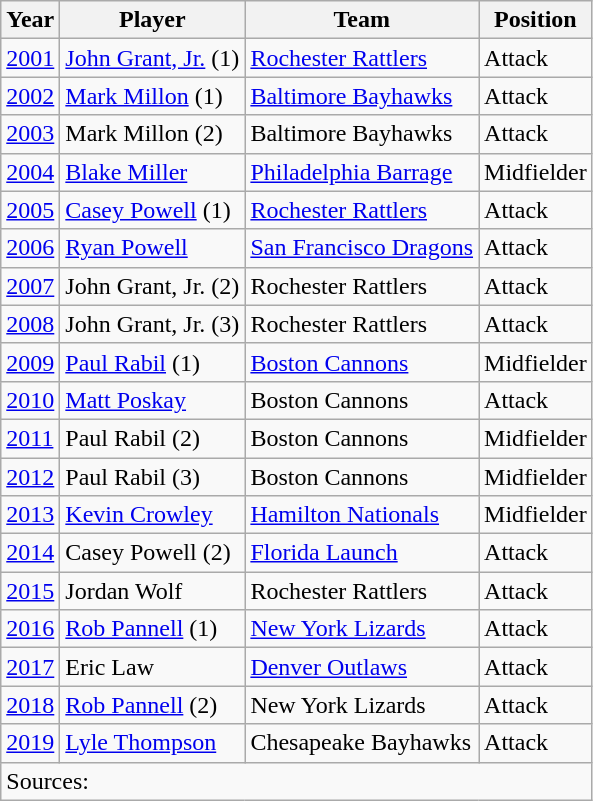<table class="wikitable">
<tr>
<th>Year</th>
<th>Player</th>
<th>Team</th>
<th>Position</th>
</tr>
<tr>
<td><a href='#'>2001</a></td>
<td><a href='#'>John Grant, Jr.</a> (1)</td>
<td><a href='#'>Rochester Rattlers</a></td>
<td>Attack</td>
</tr>
<tr>
<td><a href='#'>2002</a></td>
<td><a href='#'>Mark Millon</a> (1)</td>
<td><a href='#'>Baltimore Bayhawks</a></td>
<td>Attack</td>
</tr>
<tr>
<td><a href='#'>2003</a></td>
<td>Mark Millon (2)</td>
<td>Baltimore Bayhawks</td>
<td>Attack</td>
</tr>
<tr>
<td><a href='#'>2004</a></td>
<td><a href='#'>Blake Miller</a></td>
<td><a href='#'>Philadelphia Barrage</a></td>
<td>Midfielder</td>
</tr>
<tr>
<td><a href='#'>2005</a></td>
<td><a href='#'>Casey Powell</a> (1)</td>
<td><a href='#'>Rochester Rattlers</a></td>
<td>Attack</td>
</tr>
<tr>
<td><a href='#'>2006</a></td>
<td><a href='#'>Ryan Powell</a></td>
<td><a href='#'>San Francisco Dragons</a></td>
<td>Attack</td>
</tr>
<tr>
<td><a href='#'>2007</a></td>
<td>John Grant, Jr. (2)</td>
<td>Rochester Rattlers</td>
<td>Attack</td>
</tr>
<tr>
<td><a href='#'>2008</a></td>
<td>John Grant, Jr. (3)</td>
<td>Rochester Rattlers</td>
<td>Attack</td>
</tr>
<tr>
<td><a href='#'>2009</a></td>
<td><a href='#'>Paul Rabil</a> (1)</td>
<td><a href='#'>Boston Cannons</a></td>
<td>Midfielder</td>
</tr>
<tr>
<td><a href='#'>2010</a></td>
<td><a href='#'>Matt Poskay</a></td>
<td>Boston Cannons</td>
<td>Attack</td>
</tr>
<tr>
<td><a href='#'>2011</a></td>
<td>Paul Rabil (2)</td>
<td>Boston Cannons</td>
<td>Midfielder</td>
</tr>
<tr>
<td><a href='#'>2012</a></td>
<td>Paul Rabil (3)</td>
<td>Boston Cannons</td>
<td>Midfielder</td>
</tr>
<tr>
<td><a href='#'>2013</a></td>
<td><a href='#'>Kevin Crowley</a></td>
<td><a href='#'>Hamilton Nationals</a></td>
<td>Midfielder</td>
</tr>
<tr>
<td><a href='#'>2014</a></td>
<td>Casey Powell (2)</td>
<td><a href='#'>Florida Launch</a></td>
<td>Attack</td>
</tr>
<tr>
<td><a href='#'>2015</a></td>
<td>Jordan Wolf</td>
<td>Rochester Rattlers</td>
<td>Attack</td>
</tr>
<tr>
<td><a href='#'>2016</a></td>
<td><a href='#'>Rob Pannell</a> (1)</td>
<td><a href='#'>New York Lizards</a></td>
<td>Attack</td>
</tr>
<tr>
<td><a href='#'>2017</a></td>
<td>Eric Law</td>
<td><a href='#'>Denver Outlaws</a></td>
<td>Attack</td>
</tr>
<tr>
<td><a href='#'>2018</a></td>
<td><a href='#'>Rob Pannell</a> (2)</td>
<td>New York Lizards</td>
<td>Attack</td>
</tr>
<tr>
<td><a href='#'>2019</a></td>
<td><a href='#'>Lyle Thompson</a></td>
<td>Chesapeake Bayhawks</td>
<td>Attack</td>
</tr>
<tr>
<td colspan=4>Sources:</td>
</tr>
</table>
